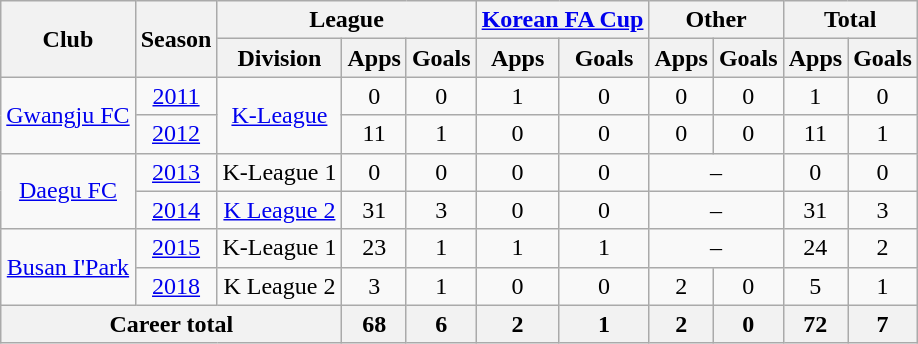<table class="wikitable" style="text-align:center">
<tr>
<th rowspan="2">Club</th>
<th rowspan="2">Season</th>
<th colspan="3">League</th>
<th colspan="2"><a href='#'>Korean FA Cup</a></th>
<th colspan="2">Other</th>
<th colspan="2">Total</th>
</tr>
<tr>
<th>Division</th>
<th>Apps</th>
<th>Goals</th>
<th>Apps</th>
<th>Goals</th>
<th>Apps</th>
<th>Goals</th>
<th>Apps</th>
<th>Goals</th>
</tr>
<tr>
<td rowspan="2"><a href='#'>Gwangju FC</a></td>
<td><a href='#'>2011</a></td>
<td rowspan="2"><a href='#'>K-League</a></td>
<td>0</td>
<td>0</td>
<td>1</td>
<td>0</td>
<td>0</td>
<td>0</td>
<td>1</td>
<td>0</td>
</tr>
<tr>
<td><a href='#'>2012</a></td>
<td>11</td>
<td>1</td>
<td>0</td>
<td>0</td>
<td>0</td>
<td>0</td>
<td>11</td>
<td>1</td>
</tr>
<tr>
<td rowspan="2"><a href='#'>Daegu FC</a></td>
<td><a href='#'>2013</a></td>
<td>K-League 1</td>
<td>0</td>
<td>0</td>
<td>0</td>
<td>0</td>
<td colspan="2">–</td>
<td>0</td>
<td>0</td>
</tr>
<tr>
<td><a href='#'>2014</a></td>
<td><a href='#'>K League 2</a></td>
<td>31</td>
<td>3</td>
<td>0</td>
<td>0</td>
<td colspan="2">–</td>
<td>31</td>
<td>3</td>
</tr>
<tr>
<td rowspan="2"><a href='#'>Busan I'Park</a></td>
<td><a href='#'>2015</a></td>
<td>K-League 1</td>
<td>23</td>
<td>1</td>
<td>1</td>
<td>1</td>
<td colspan="2">–</td>
<td>24</td>
<td>2</td>
</tr>
<tr>
<td><a href='#'>2018</a></td>
<td>K League 2</td>
<td>3</td>
<td>1</td>
<td>0</td>
<td>0</td>
<td>2</td>
<td>0</td>
<td>5</td>
<td>1</td>
</tr>
<tr>
<th colspan="3">Career total</th>
<th>68</th>
<th>6</th>
<th>2</th>
<th>1</th>
<th>2</th>
<th>0</th>
<th>72</th>
<th>7</th>
</tr>
</table>
